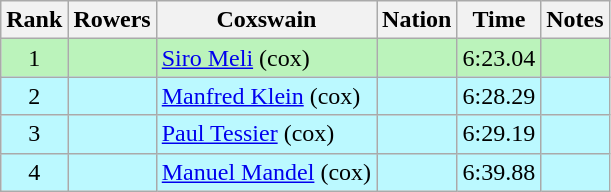<table class="wikitable sortable" style="text-align:center">
<tr>
<th>Rank</th>
<th>Rowers</th>
<th>Coxswain</th>
<th>Nation</th>
<th>Time</th>
<th>Notes</th>
</tr>
<tr bgcolor=bbf3bb>
<td>1</td>
<td align=left></td>
<td align=left><a href='#'>Siro Meli</a> (cox)</td>
<td align=left></td>
<td>6:23.04</td>
<td></td>
</tr>
<tr bgcolor=bbf9ff>
<td>2</td>
<td align=left></td>
<td align=left><a href='#'>Manfred Klein</a> (cox)</td>
<td align=left></td>
<td>6:28.29</td>
<td></td>
</tr>
<tr bgcolor=bbf9ff>
<td>3</td>
<td align=left></td>
<td align=left><a href='#'>Paul Tessier</a> (cox)</td>
<td align=left></td>
<td>6:29.19</td>
<td></td>
</tr>
<tr bgcolor=bbf9ff>
<td>4</td>
<td align=left></td>
<td align=left><a href='#'>Manuel Mandel</a> (cox)</td>
<td align=left></td>
<td>6:39.88</td>
<td></td>
</tr>
</table>
